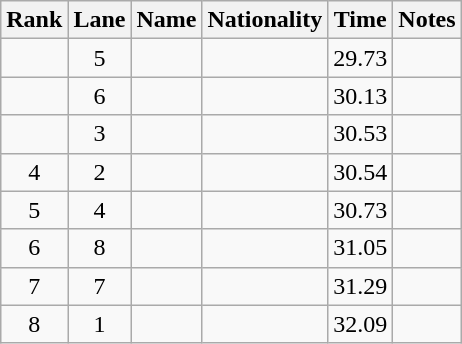<table class="wikitable sortable" style="text-align:center">
<tr>
<th>Rank</th>
<th>Lane</th>
<th>Name</th>
<th>Nationality</th>
<th>Time</th>
<th>Notes</th>
</tr>
<tr>
<td></td>
<td>5</td>
<td align=left></td>
<td align=left></td>
<td>29.73</td>
<td><strong></strong></td>
</tr>
<tr>
<td></td>
<td>6</td>
<td align=left></td>
<td align=left></td>
<td>30.13</td>
<td></td>
</tr>
<tr>
<td></td>
<td>3</td>
<td align=left></td>
<td align=left></td>
<td>30.53</td>
<td></td>
</tr>
<tr>
<td>4</td>
<td>2</td>
<td align=left></td>
<td align=left></td>
<td>30.54</td>
<td></td>
</tr>
<tr>
<td>5</td>
<td>4</td>
<td align=left></td>
<td align=left></td>
<td>30.73</td>
<td></td>
</tr>
<tr>
<td>6</td>
<td>8</td>
<td align=left></td>
<td align=left></td>
<td>31.05</td>
<td></td>
</tr>
<tr>
<td>7</td>
<td>7</td>
<td align=left></td>
<td align=left></td>
<td>31.29</td>
<td></td>
</tr>
<tr>
<td>8</td>
<td>1</td>
<td align=left></td>
<td align=left></td>
<td>32.09</td>
<td></td>
</tr>
</table>
